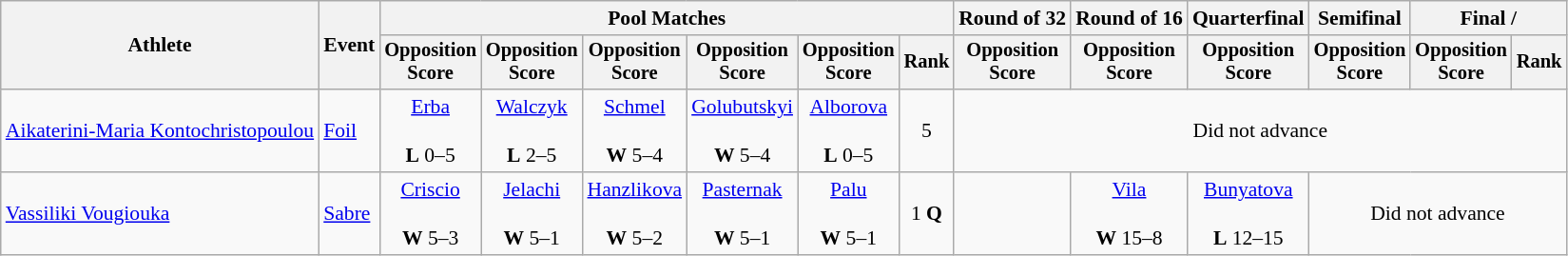<table class="wikitable" style="font-size:90%">
<tr>
<th rowspan=2>Athlete</th>
<th rowspan=2>Event</th>
<th colspan=6>Pool Matches</th>
<th>Round of 32</th>
<th>Round of 16</th>
<th>Quarterfinal</th>
<th>Semifinal</th>
<th colspan=2>Final / </th>
</tr>
<tr style="font-size:95%">
<th>Opposition<br>Score</th>
<th>Opposition<br>Score</th>
<th>Opposition<br>Score</th>
<th>Opposition<br>Score</th>
<th>Opposition<br>Score</th>
<th>Rank</th>
<th>Opposition<br>Score</th>
<th>Opposition<br>Score</th>
<th>Opposition<br>Score</th>
<th>Opposition<br>Score</th>
<th>Opposition<br>Score</th>
<th>Rank</th>
</tr>
<tr align=center>
<td align=left><a href='#'>Aikaterini-Maria Kontochristopoulou</a></td>
<td align=left><a href='#'>Foil</a></td>
<td><a href='#'>Erba</a><br><br><strong>L</strong> 0–5</td>
<td><a href='#'>Walczyk</a><br><br><strong>L</strong> 2–5</td>
<td><a href='#'>Schmel</a><br><br><strong>W</strong> 5–4</td>
<td><a href='#'>Golubutskyi</a><br><br><strong>W</strong> 5–4</td>
<td><a href='#'>Alborova</a><br><br><strong>L</strong> 0–5</td>
<td>5</td>
<td colspan=6>Did not advance</td>
</tr>
<tr align=center>
<td align=left><a href='#'>Vassiliki Vougiouka</a></td>
<td align=left><a href='#'>Sabre</a></td>
<td><a href='#'>Criscio</a><br><br><strong>W</strong> 5–3</td>
<td><a href='#'>Jelachi</a><br><br><strong>W</strong> 5–1</td>
<td><a href='#'>Hanzlikova</a><br><br><strong>W</strong> 5–2</td>
<td><a href='#'>Pasternak</a><br><br><strong>W</strong> 5–1</td>
<td><a href='#'>Palu</a><br><br><strong>W</strong> 5–1</td>
<td>1 <strong>Q</strong></td>
<td></td>
<td><a href='#'>Vila</a><br><br><strong>W</strong> 15–8</td>
<td><a href='#'>Bunyatova</a><br><br><strong>L</strong> 12–15</td>
<td colspan=3>Did not advance</td>
</tr>
</table>
